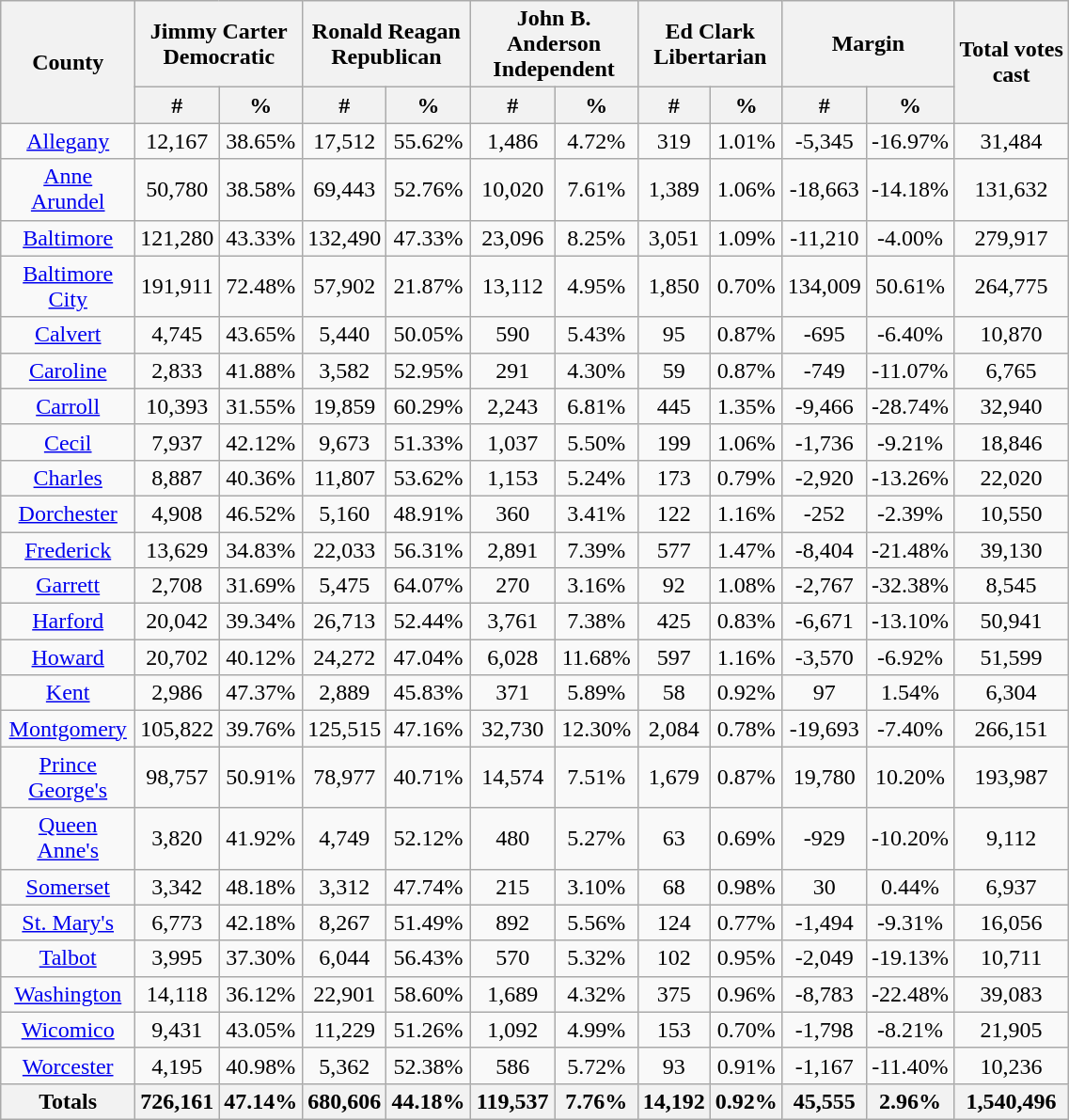<table width="60%"  class="wikitable sortable" style="text-align:center">
<tr>
<th style="text-align:center;" rowspan="2">County</th>
<th style="text-align:center;" colspan="2">Jimmy Carter<br>Democratic</th>
<th style="text-align:center;" colspan="2">Ronald Reagan<br>Republican</th>
<th style="text-align:center;" colspan="2">John B. Anderson<br>Independent</th>
<th style="text-align:center;" colspan="2">Ed Clark<br>Libertarian</th>
<th style="text-align:center;" colspan="2">Margin</th>
<th style="text-align:center;" rowspan="2">Total votes cast</th>
</tr>
<tr>
<th style="text-align:center;" data-sort-type="number">#</th>
<th style="text-align:center;" data-sort-type="number">%</th>
<th style="text-align:center;" data-sort-type="number">#</th>
<th style="text-align:center;" data-sort-type="number">%</th>
<th style="text-align:center;" data-sort-type="number">#</th>
<th style="text-align:center;" data-sort-type="number">%</th>
<th style="text-align:center;" data-sort-type="number">#</th>
<th style="text-align:center;" data-sort-type="number">%</th>
<th style="text-align:center;" data-sort-type="number">#</th>
<th style="text-align:center;" data-sort-type="number">%</th>
</tr>
<tr style="text-align:center;">
<td><a href='#'>Allegany</a></td>
<td>12,167</td>
<td>38.65%</td>
<td>17,512</td>
<td>55.62%</td>
<td>1,486</td>
<td>4.72%</td>
<td>319</td>
<td>1.01%</td>
<td>-5,345</td>
<td>-16.97%</td>
<td>31,484</td>
</tr>
<tr style="text-align:center;">
<td><a href='#'>Anne Arundel</a></td>
<td>50,780</td>
<td>38.58%</td>
<td>69,443</td>
<td>52.76%</td>
<td>10,020</td>
<td>7.61%</td>
<td>1,389</td>
<td>1.06%</td>
<td>-18,663</td>
<td>-14.18%</td>
<td>131,632</td>
</tr>
<tr style="text-align:center;">
<td><a href='#'>Baltimore</a></td>
<td>121,280</td>
<td>43.33%</td>
<td>132,490</td>
<td>47.33%</td>
<td>23,096</td>
<td>8.25%</td>
<td>3,051</td>
<td>1.09%</td>
<td>-11,210</td>
<td>-4.00%</td>
<td>279,917</td>
</tr>
<tr style="text-align:center;">
<td><a href='#'>Baltimore City</a></td>
<td>191,911</td>
<td>72.48%</td>
<td>57,902</td>
<td>21.87%</td>
<td>13,112</td>
<td>4.95%</td>
<td>1,850</td>
<td>0.70%</td>
<td>134,009</td>
<td>50.61%</td>
<td>264,775</td>
</tr>
<tr style="text-align:center;">
<td><a href='#'>Calvert</a></td>
<td>4,745</td>
<td>43.65%</td>
<td>5,440</td>
<td>50.05%</td>
<td>590</td>
<td>5.43%</td>
<td>95</td>
<td>0.87%</td>
<td>-695</td>
<td>-6.40%</td>
<td>10,870</td>
</tr>
<tr style="text-align:center;">
<td><a href='#'>Caroline</a></td>
<td>2,833</td>
<td>41.88%</td>
<td>3,582</td>
<td>52.95%</td>
<td>291</td>
<td>4.30%</td>
<td>59</td>
<td>0.87%</td>
<td>-749</td>
<td>-11.07%</td>
<td>6,765</td>
</tr>
<tr style="text-align:center;">
<td><a href='#'>Carroll</a></td>
<td>10,393</td>
<td>31.55%</td>
<td>19,859</td>
<td>60.29%</td>
<td>2,243</td>
<td>6.81%</td>
<td>445</td>
<td>1.35%</td>
<td>-9,466</td>
<td>-28.74%</td>
<td>32,940</td>
</tr>
<tr style="text-align:center;">
<td><a href='#'>Cecil</a></td>
<td>7,937</td>
<td>42.12%</td>
<td>9,673</td>
<td>51.33%</td>
<td>1,037</td>
<td>5.50%</td>
<td>199</td>
<td>1.06%</td>
<td>-1,736</td>
<td>-9.21%</td>
<td>18,846</td>
</tr>
<tr style="text-align:center;">
<td><a href='#'>Charles</a></td>
<td>8,887</td>
<td>40.36%</td>
<td>11,807</td>
<td>53.62%</td>
<td>1,153</td>
<td>5.24%</td>
<td>173</td>
<td>0.79%</td>
<td>-2,920</td>
<td>-13.26%</td>
<td>22,020</td>
</tr>
<tr style="text-align:center;">
<td><a href='#'>Dorchester</a></td>
<td>4,908</td>
<td>46.52%</td>
<td>5,160</td>
<td>48.91%</td>
<td>360</td>
<td>3.41%</td>
<td>122</td>
<td>1.16%</td>
<td>-252</td>
<td>-2.39%</td>
<td>10,550</td>
</tr>
<tr style="text-align:center;">
<td><a href='#'>Frederick</a></td>
<td>13,629</td>
<td>34.83%</td>
<td>22,033</td>
<td>56.31%</td>
<td>2,891</td>
<td>7.39%</td>
<td>577</td>
<td>1.47%</td>
<td>-8,404</td>
<td>-21.48%</td>
<td>39,130</td>
</tr>
<tr style="text-align:center;">
<td><a href='#'>Garrett</a></td>
<td>2,708</td>
<td>31.69%</td>
<td>5,475</td>
<td>64.07%</td>
<td>270</td>
<td>3.16%</td>
<td>92</td>
<td>1.08%</td>
<td>-2,767</td>
<td>-32.38%</td>
<td>8,545</td>
</tr>
<tr style="text-align:center;">
<td><a href='#'>Harford</a></td>
<td>20,042</td>
<td>39.34%</td>
<td>26,713</td>
<td>52.44%</td>
<td>3,761</td>
<td>7.38%</td>
<td>425</td>
<td>0.83%</td>
<td>-6,671</td>
<td>-13.10%</td>
<td>50,941</td>
</tr>
<tr style="text-align:center;">
<td><a href='#'>Howard</a></td>
<td>20,702</td>
<td>40.12%</td>
<td>24,272</td>
<td>47.04%</td>
<td>6,028</td>
<td>11.68%</td>
<td>597</td>
<td>1.16%</td>
<td>-3,570</td>
<td>-6.92%</td>
<td>51,599</td>
</tr>
<tr style="text-align:center;">
<td><a href='#'>Kent</a></td>
<td>2,986</td>
<td>47.37%</td>
<td>2,889</td>
<td>45.83%</td>
<td>371</td>
<td>5.89%</td>
<td>58</td>
<td>0.92%</td>
<td>97</td>
<td>1.54%</td>
<td>6,304</td>
</tr>
<tr style="text-align:center;">
<td><a href='#'>Montgomery</a></td>
<td>105,822</td>
<td>39.76%</td>
<td>125,515</td>
<td>47.16%</td>
<td>32,730</td>
<td>12.30%</td>
<td>2,084</td>
<td>0.78%</td>
<td>-19,693</td>
<td>-7.40%</td>
<td>266,151</td>
</tr>
<tr style="text-align:center;">
<td><a href='#'>Prince George's</a></td>
<td>98,757</td>
<td>50.91%</td>
<td>78,977</td>
<td>40.71%</td>
<td>14,574</td>
<td>7.51%</td>
<td>1,679</td>
<td>0.87%</td>
<td>19,780</td>
<td>10.20%</td>
<td>193,987</td>
</tr>
<tr style="text-align:center;">
<td><a href='#'>Queen Anne's</a></td>
<td>3,820</td>
<td>41.92%</td>
<td>4,749</td>
<td>52.12%</td>
<td>480</td>
<td>5.27%</td>
<td>63</td>
<td>0.69%</td>
<td>-929</td>
<td>-10.20%</td>
<td>9,112</td>
</tr>
<tr style="text-align:center;">
<td><a href='#'>Somerset</a></td>
<td>3,342</td>
<td>48.18%</td>
<td>3,312</td>
<td>47.74%</td>
<td>215</td>
<td>3.10%</td>
<td>68</td>
<td>0.98%</td>
<td>30</td>
<td>0.44%</td>
<td>6,937</td>
</tr>
<tr style="text-align:center;">
<td><a href='#'>St. Mary's</a></td>
<td>6,773</td>
<td>42.18%</td>
<td>8,267</td>
<td>51.49%</td>
<td>892</td>
<td>5.56%</td>
<td>124</td>
<td>0.77%</td>
<td>-1,494</td>
<td>-9.31%</td>
<td>16,056</td>
</tr>
<tr style="text-align:center;">
<td><a href='#'>Talbot</a></td>
<td>3,995</td>
<td>37.30%</td>
<td>6,044</td>
<td>56.43%</td>
<td>570</td>
<td>5.32%</td>
<td>102</td>
<td>0.95%</td>
<td>-2,049</td>
<td>-19.13%</td>
<td>10,711</td>
</tr>
<tr style="text-align:center;">
<td><a href='#'>Washington</a></td>
<td>14,118</td>
<td>36.12%</td>
<td>22,901</td>
<td>58.60%</td>
<td>1,689</td>
<td>4.32%</td>
<td>375</td>
<td>0.96%</td>
<td>-8,783</td>
<td>-22.48%</td>
<td>39,083</td>
</tr>
<tr style="text-align:center;">
<td><a href='#'>Wicomico</a></td>
<td>9,431</td>
<td>43.05%</td>
<td>11,229</td>
<td>51.26%</td>
<td>1,092</td>
<td>4.99%</td>
<td>153</td>
<td>0.70%</td>
<td>-1,798</td>
<td>-8.21%</td>
<td>21,905</td>
</tr>
<tr style="text-align:center;">
<td><a href='#'>Worcester</a></td>
<td>4,195</td>
<td>40.98%</td>
<td>5,362</td>
<td>52.38%</td>
<td>586</td>
<td>5.72%</td>
<td>93</td>
<td>0.91%</td>
<td>-1,167</td>
<td>-11.40%</td>
<td>10,236</td>
</tr>
<tr style="text-align:center;">
<th>Totals</th>
<th>726,161</th>
<th>47.14%</th>
<th>680,606</th>
<th>44.18%</th>
<th>119,537</th>
<th>7.76%</th>
<th>14,192</th>
<th>0.92%</th>
<th>45,555</th>
<th>2.96%</th>
<th>1,540,496</th>
</tr>
</table>
